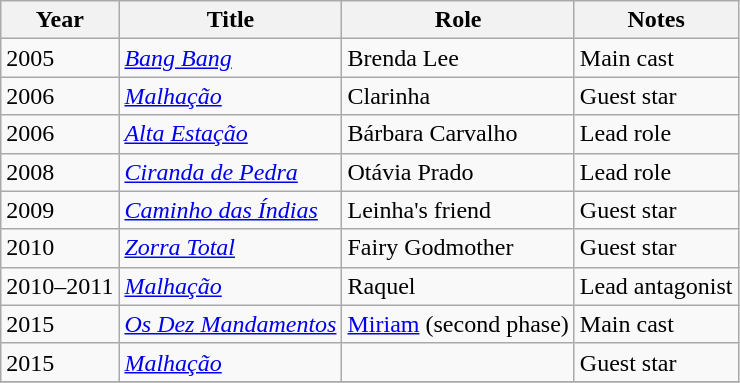<table class="wikitable sortable">
<tr>
<th>Year</th>
<th>Title</th>
<th>Role</th>
<th>Notes</th>
</tr>
<tr>
<td>2005</td>
<td><em><a href='#'>Bang Bang</a></em></td>
<td>Brenda Lee</td>
<td>Main cast</td>
</tr>
<tr>
<td>2006</td>
<td><em><a href='#'>Malhação</a></em></td>
<td>Clarinha</td>
<td>Guest star</td>
</tr>
<tr>
<td>2006</td>
<td><em><a href='#'>Alta Estação</a></em></td>
<td>Bárbara Carvalho</td>
<td>Lead role</td>
</tr>
<tr>
<td>2008</td>
<td><em><a href='#'>Ciranda de Pedra</a></em></td>
<td>Otávia Prado</td>
<td>Lead role</td>
</tr>
<tr>
<td>2009</td>
<td><em><a href='#'>Caminho das Índias</a></em></td>
<td>Leinha's friend</td>
<td>Guest star</td>
</tr>
<tr>
<td>2010</td>
<td><em><a href='#'>Zorra Total</a></em></td>
<td>Fairy Godmother</td>
<td>Guest star</td>
</tr>
<tr>
<td>2010–2011</td>
<td><em><a href='#'>Malhação</a></em></td>
<td>Raquel</td>
<td>Lead antagonist</td>
</tr>
<tr>
<td>2015</td>
<td><em><a href='#'>Os Dez Mandamentos</a></em></td>
<td><a href='#'>Miriam</a> (second phase)</td>
<td>Main cast</td>
</tr>
<tr>
<td>2015</td>
<td><em><a href='#'>Malhação</a></em></td>
<td></td>
<td>Guest star</td>
</tr>
<tr>
</tr>
</table>
